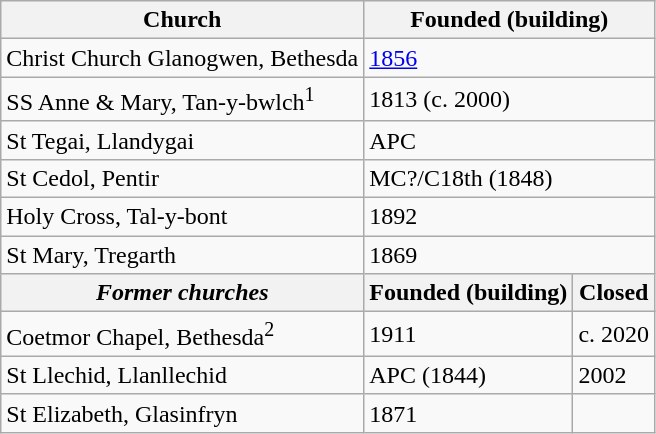<table class="wikitable">
<tr>
<th>Church</th>
<th colspan="2">Founded (building)</th>
</tr>
<tr>
<td>Christ Church Glanogwen, Bethesda</td>
<td colspan="2"><a href='#'>1856</a></td>
</tr>
<tr>
<td>SS Anne & Mary, Tan-y-bwlch<sup>1</sup></td>
<td colspan="2">1813 (c. 2000)</td>
</tr>
<tr>
<td>St Tegai, Llandygai</td>
<td colspan="2">APC</td>
</tr>
<tr>
<td>St Cedol, Pentir</td>
<td colspan="2">MC?/C18th (1848)</td>
</tr>
<tr>
<td>Holy Cross, Tal-y-bont</td>
<td colspan="2">1892</td>
</tr>
<tr>
<td>St Mary, Tregarth</td>
<td colspan="2">1869</td>
</tr>
<tr>
<th><em>Former churches</em></th>
<th>Founded (building)</th>
<th>Closed</th>
</tr>
<tr>
<td>Coetmor Chapel, Bethesda<sup>2</sup></td>
<td>1911</td>
<td>c. 2020</td>
</tr>
<tr>
<td>St Llechid, Llanllechid</td>
<td>APC (1844)</td>
<td>2002</td>
</tr>
<tr>
<td>St Elizabeth, Glasinfryn</td>
<td>1871</td>
<td></td>
</tr>
</table>
